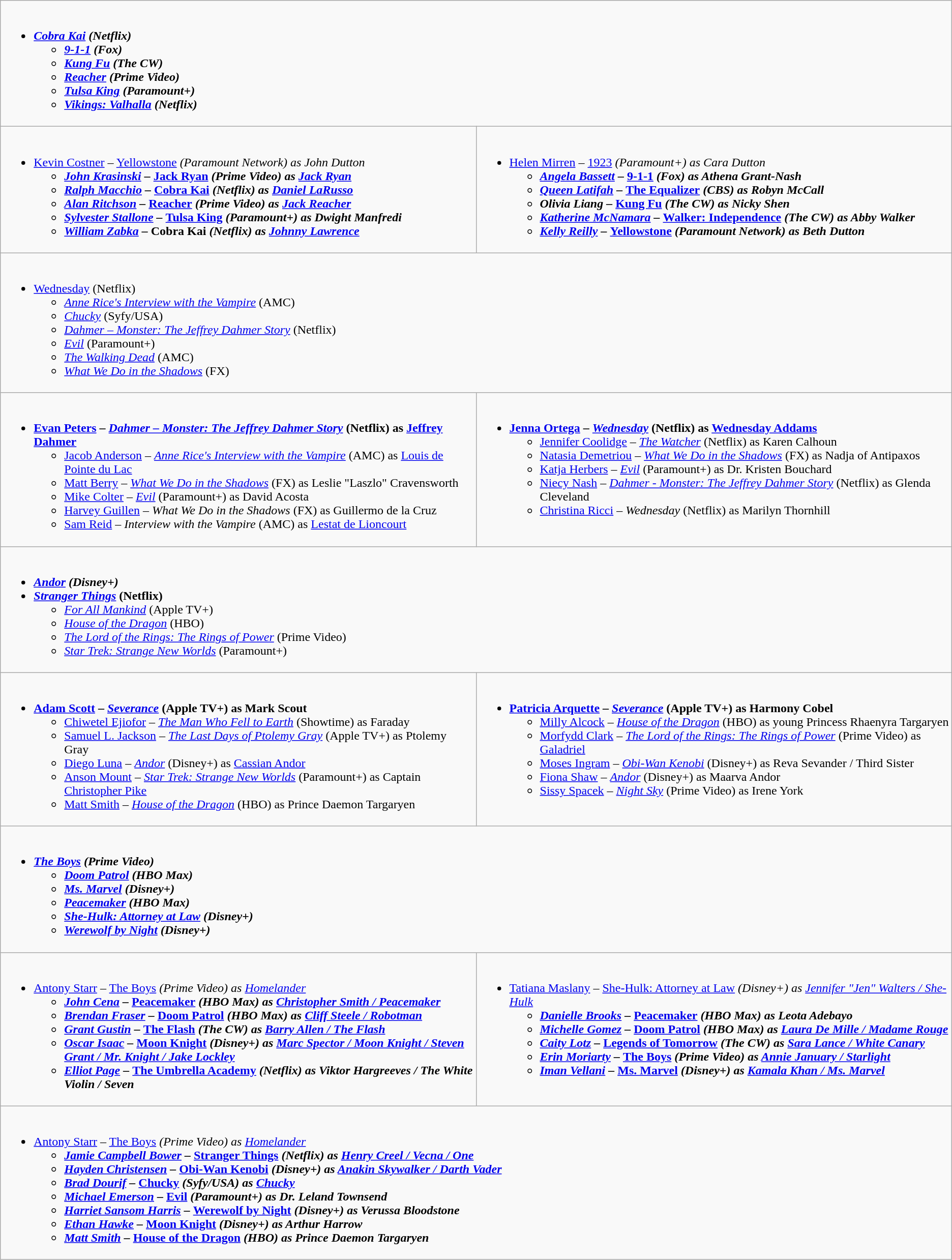<table class=wikitable>
<tr>
<td colspan="2" style="vertical-align:top; width:50%;"><br><ul><li><strong><em><a href='#'>Cobra Kai</a><em> (Netflix)<strong><ul><li></em><a href='#'>9-1-1</a><em> (Fox)</li><li></em><a href='#'>Kung Fu</a><em> (The CW)</li><li></em><a href='#'>Reacher</a><em> (Prime Video)</li><li></em><a href='#'>Tulsa King</a><em> (Paramount+)</li><li></em><a href='#'>Vikings: Valhalla</a><em> (Netflix)</li></ul></li></ul></td>
</tr>
<tr>
<td style="vertical-align:top; width:50%;"><br><ul><li></strong><a href='#'>Kevin Costner</a> – </em><a href='#'>Yellowstone</a><em> (Paramount Network) as John Dutton<strong><ul><li><a href='#'>John Krasinski</a> – </em><a href='#'>Jack Ryan</a><em> (Prime Video) as <a href='#'>Jack Ryan</a></li><li><a href='#'>Ralph Macchio</a> – </em><a href='#'>Cobra Kai</a><em> (Netflix) as <a href='#'>Daniel LaRusso</a></li><li><a href='#'>Alan Ritchson</a> – </em><a href='#'>Reacher</a><em> (Prime Video) as <a href='#'>Jack Reacher</a></li><li><a href='#'>Sylvester Stallone</a> – </em><a href='#'>Tulsa King</a><em> (Paramount+) as Dwight Manfredi</li><li><a href='#'>William Zabka</a> – </em>Cobra Kai<em> (Netflix) as <a href='#'>Johnny Lawrence</a></li></ul></li></ul></td>
<td style="vertical-align:top; width:50%;"><br><ul><li></strong><a href='#'>Helen Mirren</a> – </em><a href='#'>1923</a><em> (Paramount+) as Cara Dutton<strong><ul><li><a href='#'>Angela Bassett</a> – </em><a href='#'>9-1-1</a><em> (Fox) as Athena Grant-Nash</li><li><a href='#'>Queen Latifah</a> – </em><a href='#'>The Equalizer</a><em> (CBS) as Robyn McCall</li><li>Olivia Liang – </em><a href='#'>Kung Fu</a><em> (The CW) as Nicky Shen</li><li><a href='#'>Katherine McNamara</a> – </em><a href='#'>Walker: Independence</a><em> (The CW) as Abby Walker</li><li><a href='#'>Kelly Reilly</a> – </em><a href='#'>Yellowstone</a><em> (Paramount Network) as Beth Dutton</li></ul></li></ul></td>
</tr>
<tr>
<td colspan="2" style="vertical-align:top; width:50%;"><br><ul><li></em></strong><a href='#'>Wednesday</a></em> (Netflix)</strong><ul><li><em><a href='#'>Anne Rice's Interview with the Vampire</a></em> (AMC)</li><li><em><a href='#'>Chucky</a></em> (Syfy/USA)</li><li><em><a href='#'>Dahmer – Monster: The Jeffrey Dahmer Story</a></em> (Netflix)</li><li><em><a href='#'>Evil</a></em> (Paramount+)</li><li><em><a href='#'>The Walking Dead</a></em> (AMC)</li><li><em><a href='#'>What We Do in the Shadows</a></em> (FX)</li></ul></li></ul></td>
</tr>
<tr>
<td style="vertical-align:top; width:50%;"><br><ul><li><strong><a href='#'>Evan Peters</a> –  <em><a href='#'>Dahmer – Monster: The Jeffrey Dahmer Story</a></em> (Netflix) as <a href='#'>Jeffrey Dahmer</a></strong><ul><li><a href='#'>Jacob Anderson</a> – <em><a href='#'>Anne Rice's Interview with the Vampire</a></em> (AMC) as <a href='#'>Louis de Pointe du Lac</a></li><li><a href='#'>Matt Berry</a> – <em><a href='#'>What We Do in the Shadows</a></em> (FX) as Leslie "Laszlo" Cravensworth</li><li><a href='#'>Mike Colter</a> – <em><a href='#'>Evil</a></em> (Paramount+) as David Acosta</li><li><a href='#'>Harvey Guillen</a> – <em>What We Do in the Shadows</em> (FX) as Guillermo de la Cruz</li><li><a href='#'>Sam Reid</a> – <em>Interview with the Vampire</em> (AMC) as <a href='#'>Lestat de Lioncourt</a></li></ul></li></ul></td>
<td style="vertical-align:top; width:50%;"><br><ul><li><strong><a href='#'>Jenna Ortega</a> – <em><a href='#'>Wednesday</a></em> (Netflix) as <a href='#'>Wednesday Addams</a></strong><ul><li><a href='#'>Jennifer Coolidge</a> – <em><a href='#'>The Watcher</a></em> (Netflix) as Karen Calhoun</li><li><a href='#'>Natasia Demetriou</a> – <em><a href='#'>What We Do in the Shadows</a></em> (FX) as Nadja of Antipaxos</li><li><a href='#'>Katja Herbers</a> – <em><a href='#'>Evil</a></em> (Paramount+) as Dr. Kristen Bouchard</li><li><a href='#'>Niecy Nash</a> – <em><a href='#'>Dahmer - Monster: The Jeffrey Dahmer Story</a></em> (Netflix) as Glenda Cleveland</li><li><a href='#'>Christina Ricci</a> – <em>Wednesday</em> (Netflix) as Marilyn Thornhill</li></ul></li></ul></td>
</tr>
<tr>
<td colspan="2" style="vertical-align:top; width:50%;"><br><ul><li><strong><em><a href='#'>Andor</a><em> (Disney+)<strong></li><li></em></strong><a href='#'>Stranger Things</a></em> (Netflix)</strong><ul><li><em><a href='#'>For All Mankind</a></em> (Apple TV+)</li><li><em><a href='#'>House of the Dragon</a></em> (HBO)</li><li><em><a href='#'>The Lord of the Rings: The Rings of Power</a></em> (Prime Video)</li><li><em><a href='#'>Star Trek: Strange New Worlds</a></em> (Paramount+)</li></ul></li></ul></td>
</tr>
<tr>
<td style="vertical-align:top; width:50%;"><br><ul><li><strong><a href='#'>Adam Scott</a> – <em><a href='#'>Severance</a></em> (Apple TV+) as Mark Scout</strong><ul><li><a href='#'>Chiwetel Ejiofor</a> – <em><a href='#'>The Man Who Fell to Earth</a></em> (Showtime) as Faraday</li><li><a href='#'>Samuel L. Jackson</a> – <em><a href='#'>The Last Days of Ptolemy Gray</a></em> (Apple TV+) as Ptolemy Gray</li><li><a href='#'>Diego Luna</a> – <em><a href='#'>Andor</a></em> (Disney+) as <a href='#'>Cassian Andor</a></li><li><a href='#'>Anson Mount</a> – <em><a href='#'>Star Trek: Strange New Worlds</a></em> (Paramount+) as Captain <a href='#'>Christopher Pike</a></li><li><a href='#'>Matt Smith</a> – <em><a href='#'>House of the Dragon</a></em> (HBO) as Prince Daemon Targaryen</li></ul></li></ul></td>
<td style="vertical-align:top; width:50%;"><br><ul><li><strong><a href='#'>Patricia Arquette</a> – <em><a href='#'>Severance</a></em> (Apple TV+) as Harmony Cobel</strong><ul><li><a href='#'>Milly Alcock</a> – <em><a href='#'>House of the Dragon</a></em> (HBO) as young Princess Rhaenyra Targaryen</li><li><a href='#'>Morfydd Clark</a> – <em><a href='#'>The Lord of the Rings: The Rings of Power</a></em> (Prime Video) as <a href='#'>Galadriel</a></li><li><a href='#'>Moses Ingram</a> – <em><a href='#'>Obi-Wan Kenobi</a></em> (Disney+) as Reva Sevander / Third Sister</li><li><a href='#'>Fiona Shaw</a> – <em><a href='#'>Andor</a></em> (Disney+) as Maarva Andor</li><li><a href='#'>Sissy Spacek</a> – <em><a href='#'>Night Sky</a></em> (Prime Video) as Irene York</li></ul></li></ul></td>
</tr>
<tr>
<td colspan="2" style="vertical-align:top; width:50%;"><br><ul><li><strong><em><a href='#'>The Boys</a><em> (Prime Video)<strong><ul><li></em><a href='#'>Doom Patrol</a><em> (HBO Max)</li><li></em><a href='#'>Ms. Marvel</a><em> (Disney+)</li><li></em><a href='#'>Peacemaker</a><em> (HBO Max)</li><li></em><a href='#'>She-Hulk: Attorney at Law</a><em> (Disney+)</li><li></em><a href='#'>Werewolf by Night</a><em> (Disney+)</li></ul></li></ul></td>
</tr>
<tr>
<td style="vertical-align:top; width:50%;"><br><ul><li></strong><a href='#'>Antony Starr</a> – </em><a href='#'>The Boys</a><em> (Prime Video) as <a href='#'>Homelander</a><strong><ul><li><a href='#'>John Cena</a> – </em><a href='#'>Peacemaker</a><em> (HBO Max) as <a href='#'>Christopher Smith / Peacemaker</a></li><li><a href='#'>Brendan Fraser</a> – </em><a href='#'>Doom Patrol</a><em> (HBO Max) as <a href='#'>Cliff Steele / Robotman</a></li><li><a href='#'>Grant Gustin</a> – </em><a href='#'>The Flash</a><em> (The CW) as <a href='#'>Barry Allen / The Flash</a></li><li><a href='#'>Oscar Isaac</a> – </em><a href='#'>Moon Knight</a><em> (Disney+) as <a href='#'>Marc Spector / Moon Knight / Steven Grant / Mr. Knight / Jake Lockley</a></li><li><a href='#'>Elliot Page</a> – </em><a href='#'>The Umbrella Academy</a><em> (Netflix) as Viktor Hargreeves / The White Violin / Seven</li></ul></li></ul></td>
<td style="vertical-align:top; width:50%;"><br><ul><li></strong><a href='#'>Tatiana Maslany</a> – </em><a href='#'>She-Hulk: Attorney at Law</a><em> (Disney+) as <a href='#'>Jennifer "Jen" Walters / She-Hulk</a><strong><ul><li><a href='#'>Danielle Brooks</a> – </em><a href='#'>Peacemaker</a><em> (HBO Max) as Leota Adebayo</li><li><a href='#'>Michelle Gomez</a> – </em><a href='#'>Doom Patrol</a><em> (HBO Max) as <a href='#'>Laura De Mille / Madame Rouge</a></li><li><a href='#'>Caity Lotz</a> – </em><a href='#'>Legends of Tomorrow</a><em> (The CW) as <a href='#'>Sara Lance / White Canary</a></li><li><a href='#'>Erin Moriarty</a> – </em><a href='#'>The Boys</a><em> (Prime Video) as <a href='#'>Annie January / Starlight</a></li><li><a href='#'>Iman Vellani</a> – </em><a href='#'>Ms. Marvel</a><em> (Disney+) as <a href='#'>Kamala Khan / Ms. Marvel</a></li></ul></li></ul></td>
</tr>
<tr>
<td colspan="2" style="vertical-align:top; width:50%;"><br><ul><li></strong><a href='#'>Antony Starr</a> – </em><a href='#'>The Boys</a><em> (Prime Video) as <a href='#'>Homelander</a><strong><ul><li><a href='#'>Jamie Campbell Bower</a> – </em><a href='#'>Stranger Things</a><em> (Netflix) as <a href='#'>Henry Creel / Vecna / One</a></li><li><a href='#'>Hayden Christensen</a> – </em><a href='#'>Obi-Wan Kenobi</a><em> (Disney+) as <a href='#'>Anakin Skywalker / Darth Vader</a></li><li><a href='#'>Brad Dourif</a> – </em><a href='#'>Chucky</a><em> (Syfy/USA) as <a href='#'>Chucky</a></li><li><a href='#'>Michael Emerson</a> – </em><a href='#'>Evil</a><em> (Paramount+) as Dr. Leland Townsend</li><li><a href='#'>Harriet Sansom Harris</a> – </em><a href='#'>Werewolf by Night</a><em> (Disney+) as Verussa Bloodstone</li><li><a href='#'>Ethan Hawke</a> – </em><a href='#'>Moon Knight</a><em> (Disney+) as Arthur Harrow</li><li><a href='#'>Matt Smith</a> – </em><a href='#'>House of the Dragon</a><em> (HBO) as Prince Daemon Targaryen</li></ul></li></ul></td>
</tr>
</table>
